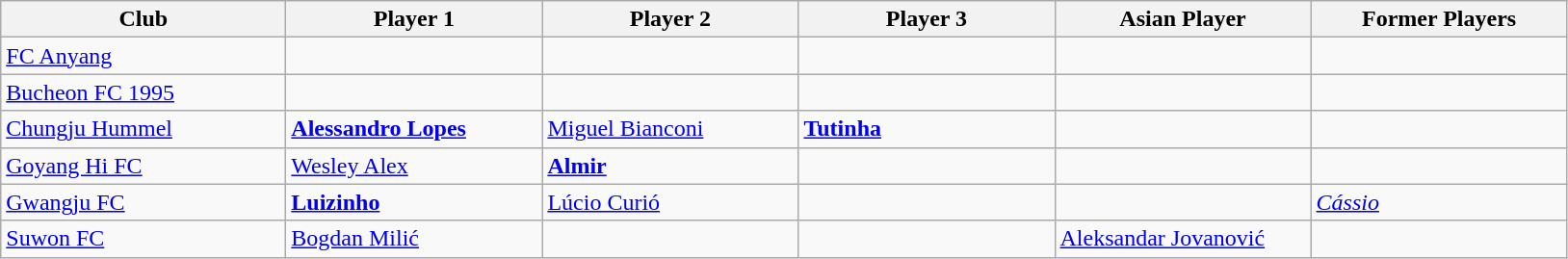<table class="wikitable">
<tr>
<th style="width:190px;">Club</th>
<th style="width:170px;">Player 1</th>
<th style="width:170px;">Player 2</th>
<th style="width:170px;">Player 3</th>
<th style="width:170px;">Asian Player</th>
<th style="width:170px;">Former Players</th>
</tr>
<tr>
<td><a href='#'>FC Anyang</a></td>
<td></td>
<td></td>
<td></td>
<td></td>
<td></td>
</tr>
<tr>
<td><a href='#'>Bucheon FC 1995</a></td>
<td></td>
<td></td>
<td></td>
<td></td>
<td></td>
</tr>
<tr>
<td><a href='#'>Chungju Hummel</a></td>
<td> <strong><a href='#'>Alessandro Lopes</a></strong></td>
<td> <a href='#'>Miguel Bianconi</a></td>
<td> <strong><a href='#'>Tutinha</a></strong></td>
<td></td>
<td></td>
</tr>
<tr>
<td><a href='#'>Goyang Hi FC</a></td>
<td> <a href='#'>Wesley Alex</a></td>
<td> <strong><a href='#'>Almir</a></strong></td>
<td></td>
<td></td>
<td></td>
</tr>
<tr>
<td><a href='#'>Gwangju FC</a></td>
<td> <strong><a href='#'>Luizinho</a></strong></td>
<td> <a href='#'>Lúcio Curió</a></td>
<td></td>
<td></td>
<td> <em><a href='#'>Cássio</a></em></td>
</tr>
<tr>
<td><a href='#'>Suwon FC</a></td>
<td> <a href='#'>Bogdan Milić</a></td>
<td></td>
<td></td>
<td> <a href='#'>Aleksandar Jovanović</a></td>
<td></td>
</tr>
</table>
